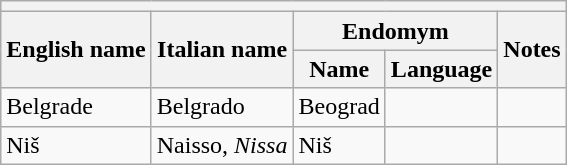<table class="wikitable sortable">
<tr>
<th colspan="5"></th>
</tr>
<tr>
<th rowspan="2">English name</th>
<th rowspan="2">Italian name</th>
<th colspan="2">Endomym</th>
<th rowspan="2">Notes</th>
</tr>
<tr>
<th>Name</th>
<th>Language</th>
</tr>
<tr>
<td>Belgrade</td>
<td>Belgrado</td>
<td>Beograd</td>
<td></td>
<td></td>
</tr>
<tr>
<td>Niš</td>
<td>Naisso, <em>Nissa</em></td>
<td>Niš</td>
<td></td>
<td></td>
</tr>
</table>
